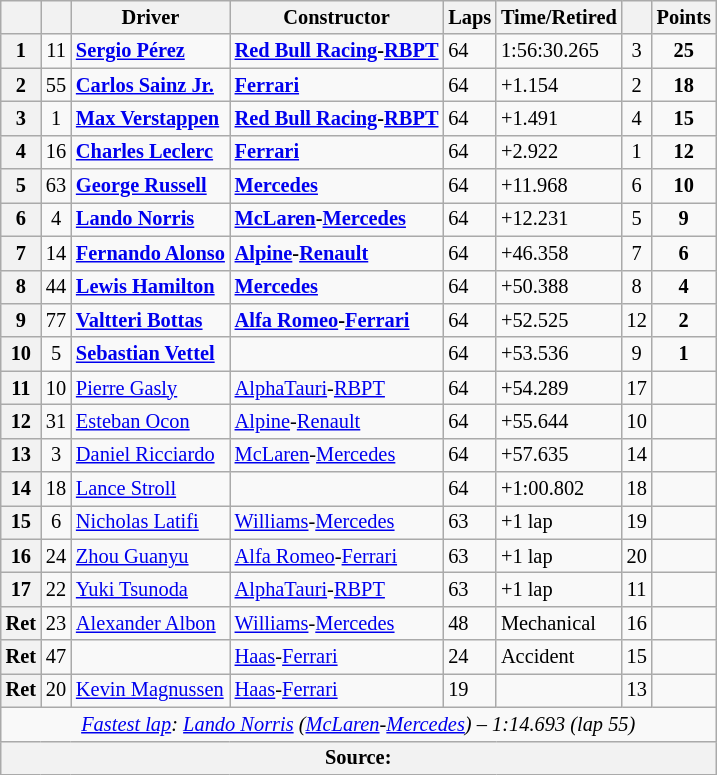<table class="wikitable sortable" style="font-size: 85%;">
<tr>
<th scope="col"></th>
<th scope="col"></th>
<th scope="col">Driver</th>
<th scope="col">Constructor</th>
<th class="unsortable" scope="col">Laps</th>
<th class="unsortable" scope="col">Time/Retired</th>
<th scope="col"></th>
<th scope="col">Points</th>
</tr>
<tr>
<th>1</th>
<td align="center">11</td>
<td data-sort-value="per"> <strong><a href='#'>Sergio Pérez</a></strong></td>
<td><strong><a href='#'>Red Bull Racing</a>-<a href='#'>RBPT</a></strong></td>
<td>64</td>
<td>1:56:30.265</td>
<td align="center">3</td>
<td align="center"><strong>25</strong></td>
</tr>
<tr>
<th>2</th>
<td style="text-align:center">55</td>
<td data-sort-value="sai"> <strong><a href='#'>Carlos Sainz Jr.</a></strong></td>
<td><strong><a href='#'>Ferrari</a></strong></td>
<td>64</td>
<td>+1.154</td>
<td style="text-align:center">2</td>
<td align="center"><strong>18</strong></td>
</tr>
<tr>
<th>3</th>
<td align="center">1</td>
<td data-sort-value="ver"> <strong><a href='#'>Max Verstappen</a></strong></td>
<td><strong><a href='#'>Red Bull Racing</a>-<a href='#'>RBPT</a></strong></td>
<td>64</td>
<td>+1.491</td>
<td align="center">4</td>
<td align="center"><strong>15</strong></td>
</tr>
<tr>
<th>4</th>
<td align="center">16</td>
<td data-sort-value="lec"> <strong><a href='#'>Charles Leclerc</a></strong></td>
<td><strong><a href='#'>Ferrari</a></strong></td>
<td>64</td>
<td>+2.922</td>
<td align="center">1</td>
<td align="center"><strong>12</strong></td>
</tr>
<tr>
<th>5</th>
<td align="center">63</td>
<td data-sort-value="rus"> <strong><a href='#'>George Russell</a></strong></td>
<td><strong><a href='#'>Mercedes</a></strong></td>
<td>64</td>
<td>+11.968</td>
<td align="center">6</td>
<td align="center"><strong>10</strong></td>
</tr>
<tr>
<th>6</th>
<td align="center">4</td>
<td data-sort-value="nor"> <strong><a href='#'>Lando Norris</a></strong></td>
<td><strong><a href='#'>McLaren</a>-<a href='#'>Mercedes</a></strong></td>
<td>64</td>
<td>+12.231</td>
<td align="center">5</td>
<td align="center"><strong>9</strong></td>
</tr>
<tr>
<th>7</th>
<td align="center">14</td>
<td data-sort-value="alo"> <strong><a href='#'>Fernando Alonso</a></strong></td>
<td><strong><a href='#'>Alpine</a>-<a href='#'>Renault</a></strong></td>
<td>64</td>
<td>+46.358</td>
<td align="center">7</td>
<td align="center"><strong>6</strong></td>
</tr>
<tr>
<th>8</th>
<td align="center">44</td>
<td data-sort-value="ham"> <strong><a href='#'>Lewis Hamilton</a></strong></td>
<td><strong><a href='#'>Mercedes</a></strong></td>
<td>64</td>
<td>+50.388</td>
<td align="center">8</td>
<td align="center"><strong>4</strong></td>
</tr>
<tr>
<th>9</th>
<td align="center">77</td>
<td data-sort-value="bot"> <strong><a href='#'>Valtteri Bottas</a></strong></td>
<td><strong><a href='#'>Alfa Romeo</a>-<a href='#'>Ferrari</a></strong></td>
<td>64</td>
<td>+52.525</td>
<td align="center">12</td>
<td align="center"><strong>2</strong></td>
</tr>
<tr>
<th>10</th>
<td style="text-align:center">5</td>
<td data-sort-value="vet"> <strong><a href='#'>Sebastian Vettel</a></strong></td>
<td></td>
<td>64</td>
<td>+53.536</td>
<td align="center">9</td>
<td align="center"><strong>1</strong></td>
</tr>
<tr>
<th>11</th>
<td align="center">10</td>
<td data-sort-value="gas"> <a href='#'>Pierre Gasly</a></td>
<td><a href='#'>AlphaTauri</a>-<a href='#'>RBPT</a></td>
<td>64</td>
<td>+54.289</td>
<td align="center">17</td>
<td></td>
</tr>
<tr>
<th>12</th>
<td align="center">31</td>
<td data-sort-value="oco"> <a href='#'>Esteban Ocon</a></td>
<td><a href='#'>Alpine</a>-<a href='#'>Renault</a></td>
<td>64</td>
<td>+55.644</td>
<td align="center">10</td>
<td></td>
</tr>
<tr>
<th>13</th>
<td align="center">3</td>
<td data-sort-value="ric"> <a href='#'>Daniel Ricciardo</a></td>
<td><a href='#'>McLaren</a>-<a href='#'>Mercedes</a></td>
<td>64</td>
<td>+57.635</td>
<td align="center">14</td>
<td></td>
</tr>
<tr>
<th>14</th>
<td align="center">18</td>
<td data-sort-value="str"> <a href='#'>Lance Stroll</a></td>
<td></td>
<td>64</td>
<td>+1:00.802</td>
<td align="center">18</td>
<td></td>
</tr>
<tr>
<th>15</th>
<td align="center">6</td>
<td data-sort-value="lat"> <a href='#'>Nicholas Latifi</a></td>
<td><a href='#'>Williams</a>-<a href='#'>Mercedes</a></td>
<td>63</td>
<td>+1 lap</td>
<td align="center">19</td>
<td></td>
</tr>
<tr>
<th>16</th>
<td align="center">24</td>
<td data-sort-value="zho"> <a href='#'>Zhou Guanyu</a></td>
<td><a href='#'>Alfa Romeo</a>-<a href='#'>Ferrari</a></td>
<td>63</td>
<td>+1 lap</td>
<td align="center">20</td>
<td></td>
</tr>
<tr>
<th>17</th>
<td align="center">22</td>
<td data-sort-value="tsu"> <a href='#'>Yuki Tsunoda</a></td>
<td><a href='#'>AlphaTauri</a>-<a href='#'>RBPT</a></td>
<td>63</td>
<td>+1 lap</td>
<td align="center">11</td>
<td></td>
</tr>
<tr>
<th data-sort-value="18">Ret</th>
<td style="text-align:center">23</td>
<td data-sort-value="alb"> <a href='#'>Alexander Albon</a></td>
<td><a href='#'>Williams</a>-<a href='#'>Mercedes</a></td>
<td>48</td>
<td>Mechanical</td>
<td style="text-align:center">16</td>
<td></td>
</tr>
<tr>
<th data-sort-value="19">Ret</th>
<td style="text-align:center">47</td>
<td data-sort-value="msc"></td>
<td><a href='#'>Haas</a>-<a href='#'>Ferrari</a></td>
<td>24</td>
<td>Accident</td>
<td style="text-align:center" data-sort-value="21">15</td>
<td></td>
</tr>
<tr>
<th data-sort-value="20">Ret</th>
<td style="text-align:center">20</td>
<td data-sort-value="mag"> <a href='#'>Kevin Magnussen</a></td>
<td><a href='#'>Haas</a>-<a href='#'>Ferrari</a></td>
<td>19</td>
<td></td>
<td style="text-align:center">13</td>
<td></td>
</tr>
<tr class="sortbottom">
<td colspan="8" align="center"><em><a href='#'>Fastest lap</a>:</em>  <em><a href='#'>Lando Norris</a> (<a href='#'>McLaren</a>-<a href='#'>Mercedes</a>) – 1:14.693 (lap 55)</em></td>
</tr>
<tr>
<th colspan="8">Source:</th>
</tr>
</table>
